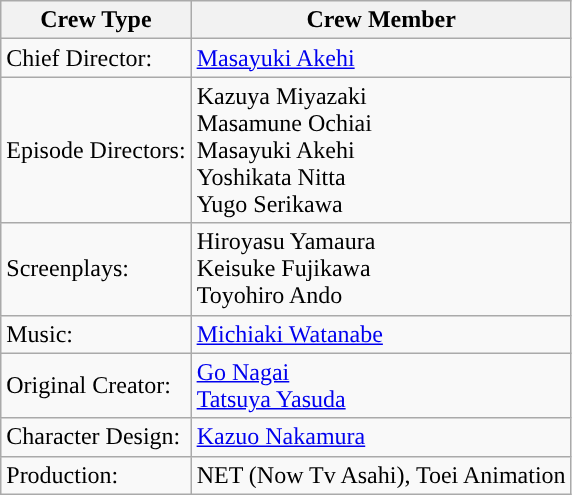<table class="wikitable sortable">
<tr>
<th>Crew Type</th>
<th>Crew Member</th>
</tr>
<tr>
<td>Chief Director:</td>
<td><a href='#'>Masayuki Akehi</a></td>
</tr>
<tr>
<td>Episode Directors:</td>
<td>Kazuya Miyazaki<br>Masamune Ochiai<br>Masayuki Akehi<br>Yoshikata Nitta<br>Yugo Serikawa</td>
</tr>
<tr>
<td>Screenplays:</td>
<td>Hiroyasu Yamaura<br>Keisuke Fujikawa<br>Toyohiro Ando</td>
</tr>
<tr>
<td>Music:</td>
<td><a href='#'>Michiaki Watanabe</a></td>
</tr>
<tr>
<td>Original Creator:</td>
<td><a href='#'>Go Nagai</a><br><a href='#'>Tatsuya Yasuda</a></td>
</tr>
<tr>
<td>Character Design:</td>
<td><a href='#'>Kazuo Nakamura</a></td>
</tr>
<tr>
<td>Production:</td>
<td>NET (Now Tv Asahi), Toei Animation</td>
</tr>
</table>
